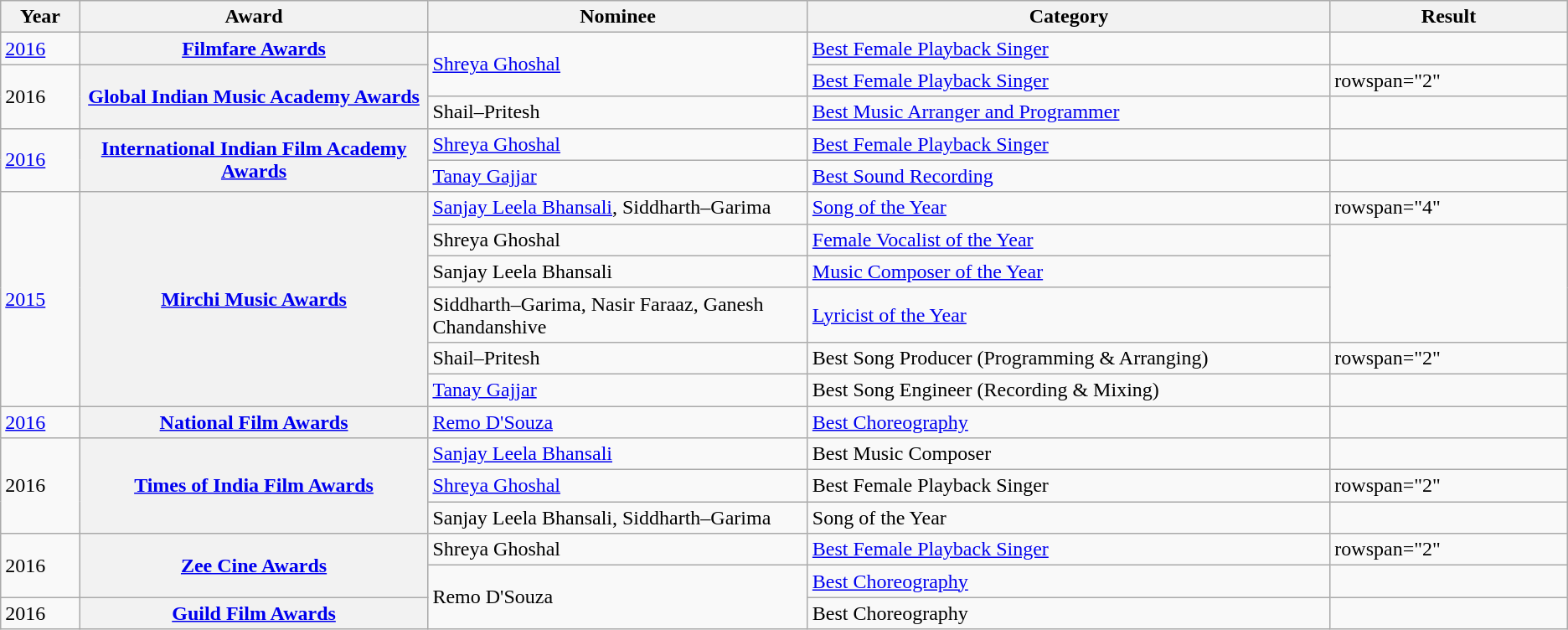<table class="wikitable sortable plainrowheaders">
<tr>
<th width=5%>Year</th>
<th width=22%>Award</th>
<th width=24%>Nominee</th>
<th width=33%>Category</th>
<th width=15%>Result</th>
</tr>
<tr>
<td><a href='#'>2016</a></td>
<th scope="row"><a href='#'>Filmfare Awards</a></th>
<td rowspan="2"><a href='#'>Shreya Ghoshal</a></td>
<td><a href='#'>Best Female Playback Singer</a></td>
<td></td>
</tr>
<tr>
<td rowspan="2">2016</td>
<th scope="row" rowspan="2"><a href='#'>Global Indian Music Academy Awards</a></th>
<td><a href='#'>Best Female Playback Singer</a></td>
<td>rowspan="2" </td>
</tr>
<tr>
<td>Shail–Pritesh</td>
<td><a href='#'>Best Music Arranger and Programmer</a></td>
</tr>
<tr>
<td rowspan="2"><a href='#'>2016</a></td>
<th scope="row" rowspan="2"><a href='#'>International Indian Film Academy Awards</a></th>
<td><a href='#'>Shreya Ghoshal</a></td>
<td><a href='#'>Best Female Playback Singer</a></td>
<td></td>
</tr>
<tr>
<td><a href='#'>Tanay Gajjar</a></td>
<td><a href='#'>Best Sound Recording</a></td>
<td></td>
</tr>
<tr>
<td rowspan="6"><a href='#'>2015</a></td>
<th scope="row" rowspan="6"><a href='#'>Mirchi Music Awards</a></th>
<td><a href='#'>Sanjay Leela Bhansali</a>, Siddharth–Garima</td>
<td><a href='#'>Song of the Year</a></td>
<td>rowspan="4" </td>
</tr>
<tr>
<td>Shreya Ghoshal</td>
<td><a href='#'>Female Vocalist of the Year</a></td>
</tr>
<tr>
<td>Sanjay Leela Bhansali</td>
<td><a href='#'>Music Composer of the Year</a></td>
</tr>
<tr>
<td>Siddharth–Garima, Nasir Faraaz, Ganesh Chandanshive</td>
<td><a href='#'>Lyricist of the Year</a></td>
</tr>
<tr>
<td>Shail–Pritesh</td>
<td>Best Song Producer (Programming & Arranging)</td>
<td>rowspan="2" </td>
</tr>
<tr>
<td><a href='#'>Tanay Gajjar</a></td>
<td>Best Song Engineer (Recording & Mixing)</td>
</tr>
<tr>
<td><a href='#'>2016</a></td>
<th scope="row"><a href='#'>National Film Awards</a></th>
<td><a href='#'>Remo D'Souza</a></td>
<td><a href='#'>Best Choreography</a></td>
<td></td>
</tr>
<tr>
<td rowspan="3">2016</td>
<th scope="row" rowspan="3"><a href='#'>Times of India Film Awards</a></th>
<td><a href='#'>Sanjay Leela Bhansali</a></td>
<td>Best Music Composer</td>
<td></td>
</tr>
<tr>
<td><a href='#'>Shreya Ghoshal</a></td>
<td>Best Female Playback Singer</td>
<td>rowspan="2" </td>
</tr>
<tr>
<td>Sanjay Leela Bhansali, Siddharth–Garima</td>
<td>Song of the Year</td>
</tr>
<tr>
<td rowspan="2">2016</td>
<th scope="row" rowspan="2"><a href='#'>Zee Cine Awards</a></th>
<td>Shreya Ghoshal</td>
<td><a href='#'>Best Female Playback Singer</a></td>
<td>rowspan="2" </td>
</tr>
<tr>
<td rowspan="2">Remo D'Souza</td>
<td><a href='#'>Best Choreography</a></td>
</tr>
<tr>
<td>2016</td>
<th scope="row"><a href='#'>Guild Film Awards</a></th>
<td>Best Choreography</td>
<td></td>
</tr>
</table>
